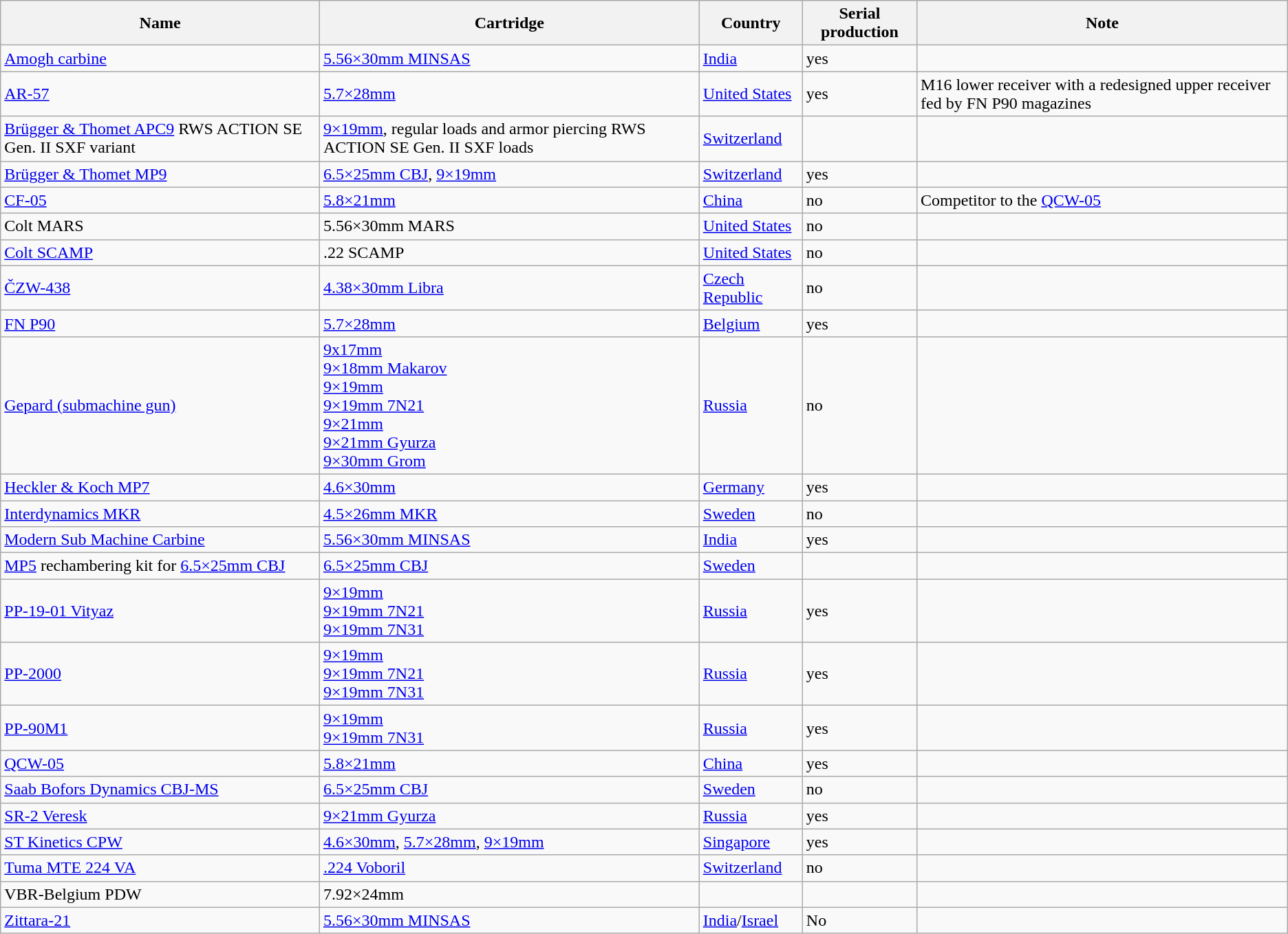<table class="wikitable sortable">
<tr>
<th>Name</th>
<th>Cartridge</th>
<th>Country</th>
<th>Serial production</th>
<th>Note</th>
</tr>
<tr>
<td><a href='#'>Amogh carbine</a></td>
<td><a href='#'>5.56×30mm MINSAS</a></td>
<td><a href='#'>India</a></td>
<td>yes</td>
<td></td>
</tr>
<tr>
<td><a href='#'>AR-57</a></td>
<td><a href='#'>5.7×28mm</a></td>
<td><a href='#'>United States</a></td>
<td>yes</td>
<td>M16 lower receiver with a redesigned upper receiver fed by FN P90 magazines</td>
</tr>
<tr>
<td><a href='#'>Brügger & Thomet APC9</a> RWS ACTION SE Gen. II SXF variant</td>
<td><a href='#'>9×19mm</a>, regular loads and armor piercing RWS ACTION SE Gen. II SXF loads</td>
<td><a href='#'>Switzerland</a></td>
<td></td>
<td></td>
</tr>
<tr>
<td><a href='#'>Brügger & Thomet MP9</a></td>
<td><a href='#'>6.5×25mm CBJ</a>, <a href='#'>9×19mm</a></td>
<td><a href='#'>Switzerland</a></td>
<td>yes</td>
<td></td>
</tr>
<tr>
<td><a href='#'>CF-05</a></td>
<td><a href='#'>5.8×21mm</a></td>
<td><a href='#'>China</a></td>
<td>no</td>
<td>Competitor to the <a href='#'>QCW-05</a></td>
</tr>
<tr>
<td>Colt MARS</td>
<td>5.56×30mm MARS</td>
<td><a href='#'>United States</a></td>
<td>no</td>
<td></td>
</tr>
<tr>
<td><a href='#'>Colt SCAMP</a></td>
<td>.22 SCAMP</td>
<td><a href='#'>United States</a></td>
<td>no</td>
<td></td>
</tr>
<tr>
<td><a href='#'>ČZW-438</a></td>
<td><a href='#'>4.38×30mm Libra</a></td>
<td><a href='#'>Czech Republic</a></td>
<td>no</td>
<td></td>
</tr>
<tr>
<td><a href='#'>FN P90</a></td>
<td><a href='#'>5.7×28mm</a></td>
<td><a href='#'>Belgium</a></td>
<td>yes</td>
<td></td>
</tr>
<tr>
<td><a href='#'>Gepard (submachine gun)</a></td>
<td><a href='#'>9x17mm</a><br><a href='#'>9×18mm Makarov</a><br><a href='#'>9×19mm</a><br><a href='#'>9×19mm 7N21</a><br><a href='#'>9×21mm</a><br><a href='#'>9×21mm Gyurza</a><br><a href='#'>9×30mm Grom</a></td>
<td><a href='#'>Russia</a></td>
<td>no</td>
<td></td>
</tr>
<tr>
<td><a href='#'>Heckler & Koch MP7</a></td>
<td><a href='#'>4.6×30mm</a></td>
<td><a href='#'>Germany</a></td>
<td>yes</td>
<td></td>
</tr>
<tr>
<td><a href='#'>Interdynamics MKR</a></td>
<td><a href='#'>4.5×26mm MKR</a></td>
<td><a href='#'>Sweden</a></td>
<td>no</td>
<td></td>
</tr>
<tr>
<td><a href='#'>Modern Sub Machine Carbine</a></td>
<td><a href='#'>5.56×30mm MINSAS</a></td>
<td><a href='#'>India</a></td>
<td>yes</td>
<td></td>
</tr>
<tr>
<td><a href='#'>MP5</a> rechambering kit for <a href='#'>6.5×25mm CBJ</a></td>
<td><a href='#'>6.5×25mm CBJ</a></td>
<td><a href='#'>Sweden</a></td>
<td></td>
<td></td>
</tr>
<tr>
<td><a href='#'>PP-19-01 Vityaz</a></td>
<td><a href='#'>9×19mm</a><br><a href='#'>9×19mm 7N21</a><br><a href='#'>9×19mm 7N31</a></td>
<td><a href='#'>Russia</a></td>
<td>yes</td>
<td></td>
</tr>
<tr>
<td><a href='#'>PP-2000</a></td>
<td><a href='#'>9×19mm</a><br><a href='#'>9×19mm 7N21</a><br><a href='#'>9×19mm 7N31</a></td>
<td><a href='#'>Russia</a></td>
<td>yes</td>
<td></td>
</tr>
<tr>
<td><a href='#'>PP-90M1</a></td>
<td><a href='#'>9×19mm</a><br><a href='#'>9×19mm 7N31</a></td>
<td><a href='#'>Russia</a></td>
<td>yes</td>
<td></td>
</tr>
<tr>
<td><a href='#'>QCW-05</a></td>
<td><a href='#'>5.8×21mm</a></td>
<td><a href='#'>China</a></td>
<td>yes</td>
<td></td>
</tr>
<tr>
<td><a href='#'>Saab Bofors Dynamics CBJ-MS</a></td>
<td><a href='#'>6.5×25mm CBJ</a></td>
<td><a href='#'>Sweden</a></td>
<td>no</td>
<td></td>
</tr>
<tr>
<td><a href='#'>SR-2 Veresk</a></td>
<td><a href='#'>9×21mm Gyurza</a></td>
<td><a href='#'>Russia</a></td>
<td>yes</td>
<td></td>
</tr>
<tr>
<td><a href='#'>ST Kinetics CPW</a></td>
<td><a href='#'>4.6×30mm</a>, <a href='#'>5.7×28mm</a>, <a href='#'>9×19mm</a></td>
<td><a href='#'>Singapore</a></td>
<td>yes</td>
<td></td>
</tr>
<tr>
<td><a href='#'>Tuma MTE 224 VA</a></td>
<td><a href='#'>.224 Voboril</a></td>
<td><a href='#'>Switzerland</a></td>
<td>no</td>
<td></td>
</tr>
<tr>
<td>VBR-Belgium PDW</td>
<td>7.92×24mm</td>
<td></td>
<td></td>
</tr>
<tr>
<td><a href='#'>Zittara-21</a></td>
<td><a href='#'>5.56×30mm MINSAS</a></td>
<td><a href='#'>India</a>/<a href='#'>Israel</a></td>
<td>No</td>
<td></td>
</tr>
</table>
